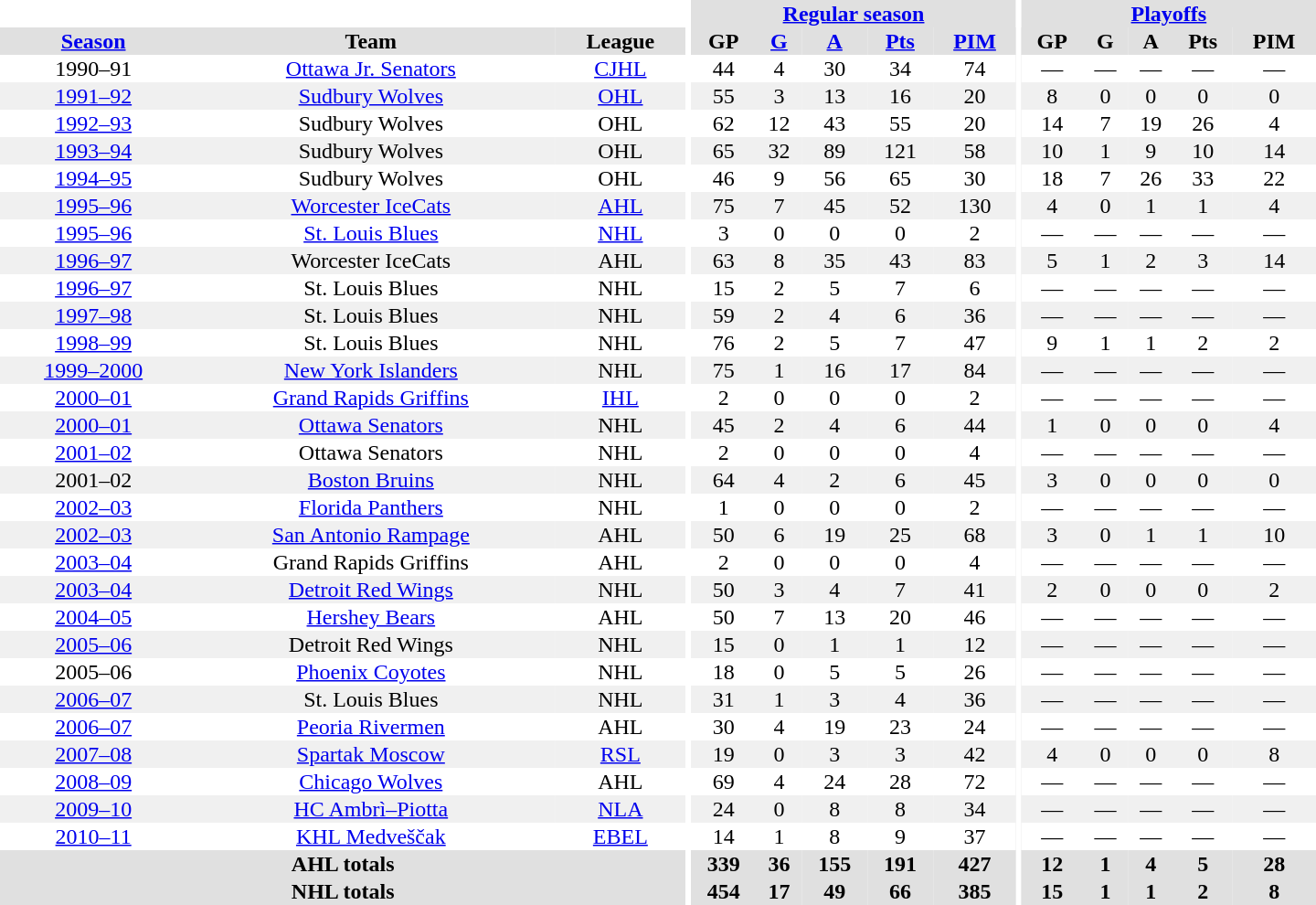<table border="0" cellpadding="1" cellspacing="0" style="text-align:center; width:60em">
<tr bgcolor="#e0e0e0">
<th colspan="3" bgcolor="#ffffff"></th>
<th rowspan="99" bgcolor="#ffffff"></th>
<th colspan="5"><a href='#'>Regular season</a></th>
<th rowspan="99" bgcolor="#ffffff"></th>
<th colspan="5"><a href='#'>Playoffs</a></th>
</tr>
<tr bgcolor="#e0e0e0">
<th><a href='#'>Season</a></th>
<th>Team</th>
<th>League</th>
<th>GP</th>
<th><a href='#'>G</a></th>
<th><a href='#'>A</a></th>
<th><a href='#'>Pts</a></th>
<th><a href='#'>PIM</a></th>
<th>GP</th>
<th>G</th>
<th>A</th>
<th>Pts</th>
<th>PIM</th>
</tr>
<tr>
<td>1990–91</td>
<td><a href='#'>Ottawa Jr. Senators</a></td>
<td><a href='#'>CJHL</a></td>
<td>44</td>
<td>4</td>
<td>30</td>
<td>34</td>
<td>74</td>
<td>—</td>
<td>—</td>
<td>—</td>
<td>—</td>
<td>—</td>
</tr>
<tr bgcolor="#f0f0f0">
<td><a href='#'>1991–92</a></td>
<td><a href='#'>Sudbury Wolves</a></td>
<td><a href='#'>OHL</a></td>
<td>55</td>
<td>3</td>
<td>13</td>
<td>16</td>
<td>20</td>
<td>8</td>
<td>0</td>
<td>0</td>
<td>0</td>
<td>0</td>
</tr>
<tr>
<td><a href='#'>1992–93</a></td>
<td>Sudbury Wolves</td>
<td>OHL</td>
<td>62</td>
<td>12</td>
<td>43</td>
<td>55</td>
<td>20</td>
<td>14</td>
<td>7</td>
<td>19</td>
<td>26</td>
<td>4</td>
</tr>
<tr bgcolor="#f0f0f0">
<td><a href='#'>1993–94</a></td>
<td>Sudbury Wolves</td>
<td>OHL</td>
<td>65</td>
<td>32</td>
<td>89</td>
<td>121</td>
<td>58</td>
<td>10</td>
<td>1</td>
<td>9</td>
<td>10</td>
<td>14</td>
</tr>
<tr>
<td><a href='#'>1994–95</a></td>
<td>Sudbury Wolves</td>
<td>OHL</td>
<td>46</td>
<td>9</td>
<td>56</td>
<td>65</td>
<td>30</td>
<td>18</td>
<td>7</td>
<td>26</td>
<td>33</td>
<td>22</td>
</tr>
<tr bgcolor="#f0f0f0">
<td><a href='#'>1995–96</a></td>
<td><a href='#'>Worcester IceCats</a></td>
<td><a href='#'>AHL</a></td>
<td>75</td>
<td>7</td>
<td>45</td>
<td>52</td>
<td>130</td>
<td>4</td>
<td>0</td>
<td>1</td>
<td>1</td>
<td>4</td>
</tr>
<tr>
<td><a href='#'>1995–96</a></td>
<td><a href='#'>St. Louis Blues</a></td>
<td><a href='#'>NHL</a></td>
<td>3</td>
<td>0</td>
<td>0</td>
<td>0</td>
<td>2</td>
<td>—</td>
<td>—</td>
<td>—</td>
<td>—</td>
<td>—</td>
</tr>
<tr bgcolor="#f0f0f0">
<td><a href='#'>1996–97</a></td>
<td>Worcester IceCats</td>
<td>AHL</td>
<td>63</td>
<td>8</td>
<td>35</td>
<td>43</td>
<td>83</td>
<td>5</td>
<td>1</td>
<td>2</td>
<td>3</td>
<td>14</td>
</tr>
<tr>
<td><a href='#'>1996–97</a></td>
<td>St. Louis Blues</td>
<td>NHL</td>
<td>15</td>
<td>2</td>
<td>5</td>
<td>7</td>
<td>6</td>
<td>—</td>
<td>—</td>
<td>—</td>
<td>—</td>
<td>—</td>
</tr>
<tr bgcolor="#f0f0f0">
<td><a href='#'>1997–98</a></td>
<td>St. Louis Blues</td>
<td>NHL</td>
<td>59</td>
<td>2</td>
<td>4</td>
<td>6</td>
<td>36</td>
<td>—</td>
<td>—</td>
<td>—</td>
<td>—</td>
<td>—</td>
</tr>
<tr>
<td><a href='#'>1998–99</a></td>
<td>St. Louis Blues</td>
<td>NHL</td>
<td>76</td>
<td>2</td>
<td>5</td>
<td>7</td>
<td>47</td>
<td>9</td>
<td>1</td>
<td>1</td>
<td>2</td>
<td>2</td>
</tr>
<tr bgcolor="#f0f0f0">
<td><a href='#'>1999–2000</a></td>
<td><a href='#'>New York Islanders</a></td>
<td>NHL</td>
<td>75</td>
<td>1</td>
<td>16</td>
<td>17</td>
<td>84</td>
<td>—</td>
<td>—</td>
<td>—</td>
<td>—</td>
<td>—</td>
</tr>
<tr>
<td><a href='#'>2000–01</a></td>
<td><a href='#'>Grand Rapids Griffins</a></td>
<td><a href='#'>IHL</a></td>
<td>2</td>
<td>0</td>
<td>0</td>
<td>0</td>
<td>2</td>
<td>—</td>
<td>—</td>
<td>—</td>
<td>—</td>
<td>—</td>
</tr>
<tr bgcolor="#f0f0f0">
<td><a href='#'>2000–01</a></td>
<td><a href='#'>Ottawa Senators</a></td>
<td>NHL</td>
<td>45</td>
<td>2</td>
<td>4</td>
<td>6</td>
<td>44</td>
<td>1</td>
<td>0</td>
<td>0</td>
<td>0</td>
<td>4</td>
</tr>
<tr>
<td><a href='#'>2001–02</a></td>
<td>Ottawa Senators</td>
<td>NHL</td>
<td>2</td>
<td>0</td>
<td>0</td>
<td>0</td>
<td>4</td>
<td>—</td>
<td>—</td>
<td>—</td>
<td>—</td>
<td>—</td>
</tr>
<tr bgcolor="#f0f0f0">
<td>2001–02</td>
<td><a href='#'>Boston Bruins</a></td>
<td>NHL</td>
<td>64</td>
<td>4</td>
<td>2</td>
<td>6</td>
<td>45</td>
<td>3</td>
<td>0</td>
<td>0</td>
<td>0</td>
<td>0</td>
</tr>
<tr>
<td><a href='#'>2002–03</a></td>
<td><a href='#'>Florida Panthers</a></td>
<td>NHL</td>
<td>1</td>
<td>0</td>
<td>0</td>
<td>0</td>
<td>2</td>
<td>—</td>
<td>—</td>
<td>—</td>
<td>—</td>
<td>—</td>
</tr>
<tr bgcolor="#f0f0f0">
<td><a href='#'>2002–03</a></td>
<td><a href='#'>San Antonio Rampage</a></td>
<td>AHL</td>
<td>50</td>
<td>6</td>
<td>19</td>
<td>25</td>
<td>68</td>
<td>3</td>
<td>0</td>
<td>1</td>
<td>1</td>
<td>10</td>
</tr>
<tr>
<td><a href='#'>2003–04</a></td>
<td>Grand Rapids Griffins</td>
<td>AHL</td>
<td>2</td>
<td>0</td>
<td>0</td>
<td>0</td>
<td>4</td>
<td>—</td>
<td>—</td>
<td>—</td>
<td>—</td>
<td>—</td>
</tr>
<tr bgcolor="#f0f0f0">
<td><a href='#'>2003–04</a></td>
<td><a href='#'>Detroit Red Wings</a></td>
<td>NHL</td>
<td>50</td>
<td>3</td>
<td>4</td>
<td>7</td>
<td>41</td>
<td>2</td>
<td>0</td>
<td>0</td>
<td>0</td>
<td>2</td>
</tr>
<tr>
<td><a href='#'>2004–05</a></td>
<td><a href='#'>Hershey Bears</a></td>
<td>AHL</td>
<td>50</td>
<td>7</td>
<td>13</td>
<td>20</td>
<td>46</td>
<td>—</td>
<td>—</td>
<td>—</td>
<td>—</td>
<td>—</td>
</tr>
<tr bgcolor="#f0f0f0">
<td><a href='#'>2005–06</a></td>
<td>Detroit Red Wings</td>
<td>NHL</td>
<td>15</td>
<td>0</td>
<td>1</td>
<td>1</td>
<td>12</td>
<td>—</td>
<td>—</td>
<td>—</td>
<td>—</td>
<td>—</td>
</tr>
<tr>
<td>2005–06</td>
<td><a href='#'>Phoenix Coyotes</a></td>
<td>NHL</td>
<td>18</td>
<td>0</td>
<td>5</td>
<td>5</td>
<td>26</td>
<td>—</td>
<td>—</td>
<td>—</td>
<td>—</td>
<td>—</td>
</tr>
<tr bgcolor="#f0f0f0">
<td><a href='#'>2006–07</a></td>
<td>St. Louis Blues</td>
<td>NHL</td>
<td>31</td>
<td>1</td>
<td>3</td>
<td>4</td>
<td>36</td>
<td>—</td>
<td>—</td>
<td>—</td>
<td>—</td>
<td>—</td>
</tr>
<tr>
<td><a href='#'>2006–07</a></td>
<td><a href='#'>Peoria Rivermen</a></td>
<td>AHL</td>
<td>30</td>
<td>4</td>
<td>19</td>
<td>23</td>
<td>24</td>
<td>—</td>
<td>—</td>
<td>—</td>
<td>—</td>
<td>—</td>
</tr>
<tr bgcolor="#f0f0f0">
<td><a href='#'>2007–08</a></td>
<td><a href='#'>Spartak Moscow</a></td>
<td><a href='#'>RSL</a></td>
<td>19</td>
<td>0</td>
<td>3</td>
<td>3</td>
<td>42</td>
<td>4</td>
<td>0</td>
<td>0</td>
<td>0</td>
<td>8</td>
</tr>
<tr>
<td><a href='#'>2008–09</a></td>
<td><a href='#'>Chicago Wolves</a></td>
<td>AHL</td>
<td>69</td>
<td>4</td>
<td>24</td>
<td>28</td>
<td>72</td>
<td>—</td>
<td>—</td>
<td>—</td>
<td>—</td>
<td>—</td>
</tr>
<tr bgcolor="#f0f0f0">
<td><a href='#'>2009–10</a></td>
<td><a href='#'>HC Ambrì–Piotta</a></td>
<td><a href='#'>NLA</a></td>
<td>24</td>
<td>0</td>
<td>8</td>
<td>8</td>
<td>34</td>
<td>—</td>
<td>—</td>
<td>—</td>
<td>—</td>
<td>—</td>
</tr>
<tr>
<td><a href='#'>2010–11</a></td>
<td><a href='#'>KHL Medveščak</a></td>
<td><a href='#'>EBEL</a></td>
<td>14</td>
<td>1</td>
<td>8</td>
<td>9</td>
<td>37</td>
<td>—</td>
<td>—</td>
<td>—</td>
<td>—</td>
<td>—</td>
</tr>
<tr bgcolor="#e0e0e0">
<th colspan="3">AHL totals</th>
<th>339</th>
<th>36</th>
<th>155</th>
<th>191</th>
<th>427</th>
<th>12</th>
<th>1</th>
<th>4</th>
<th>5</th>
<th>28</th>
</tr>
<tr bgcolor="#e0e0e0">
<th colspan="3">NHL totals</th>
<th>454</th>
<th>17</th>
<th>49</th>
<th>66</th>
<th>385</th>
<th>15</th>
<th>1</th>
<th>1</th>
<th>2</th>
<th>8</th>
</tr>
</table>
